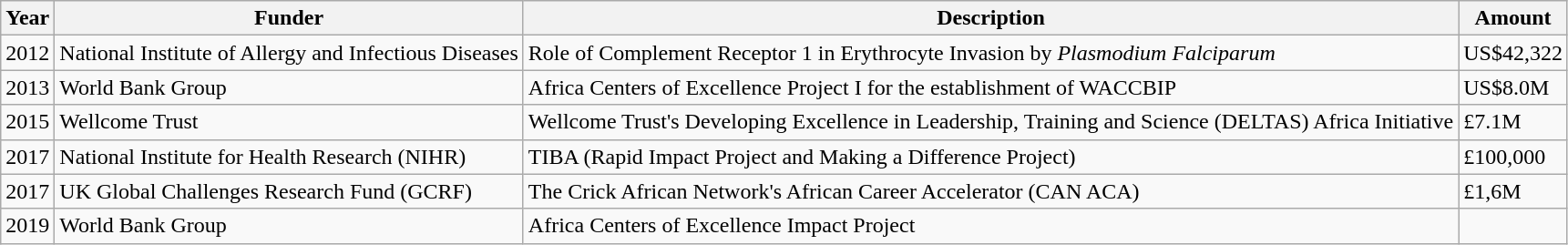<table class="wikitable">
<tr>
<th>Year</th>
<th>Funder</th>
<th>Description</th>
<th>Amount</th>
</tr>
<tr>
<td>2012</td>
<td>National Institute of Allergy and Infectious Diseases</td>
<td>Role of Complement Receptor 1 in Erythrocyte Invasion by <em>Plasmodium Falciparum</em></td>
<td>US$42,322</td>
</tr>
<tr>
<td>2013</td>
<td>World Bank Group</td>
<td>Africa Centers of Excellence Project I for the establishment of WACCBIP</td>
<td>US$8.0M</td>
</tr>
<tr>
<td>2015</td>
<td>Wellcome Trust</td>
<td>Wellcome Trust's Developing Excellence in Leadership, Training and Science (DELTAS) Africa Initiative</td>
<td>£7.1M</td>
</tr>
<tr>
<td>2017</td>
<td>National Institute for Health Research (NIHR)</td>
<td>TIBA (Rapid Impact Project and Making a Difference Project)</td>
<td>£100,000</td>
</tr>
<tr>
<td>2017</td>
<td>UK Global Challenges Research Fund (GCRF)</td>
<td>The Crick African Network's African Career Accelerator (CAN ACA)</td>
<td>£1,6M</td>
</tr>
<tr>
<td>2019</td>
<td>World Bank Group</td>
<td>Africa Centers of Excellence Impact Project</td>
<td></td>
</tr>
</table>
